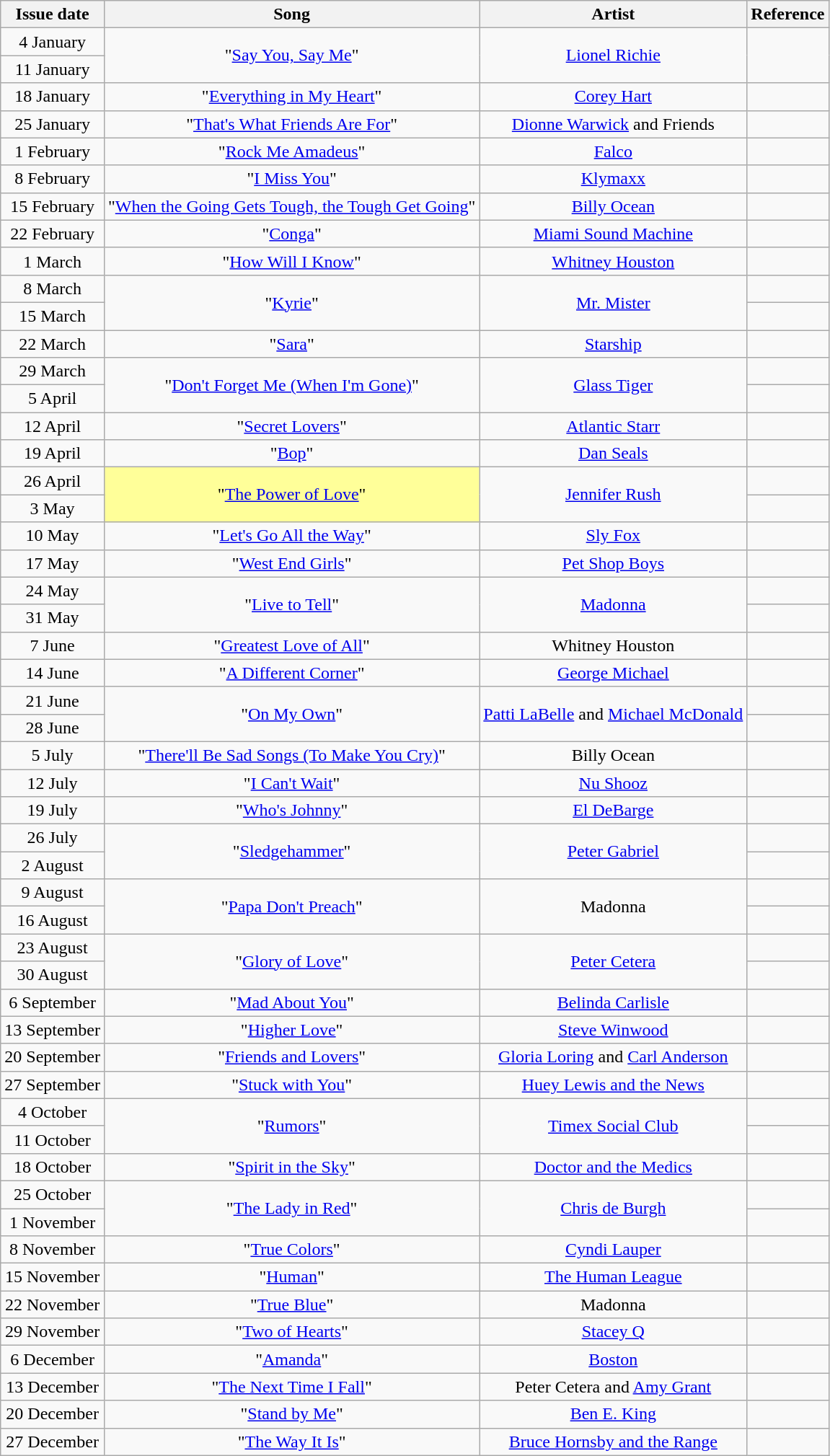<table class="wikitable">
<tr>
<th align="center">Issue date</th>
<th align="center">Song</th>
<th align="center">Artist</th>
<th align="center">Reference</th>
</tr>
<tr>
<td align="center">4 January</td>
<td align="center" rowspan="2">"<a href='#'>Say You, Say Me</a>"</td>
<td align="center" rowspan="2"><a href='#'>Lionel Richie</a></td>
<td align="center" rowspan="2"></td>
</tr>
<tr>
<td align="center">11 January</td>
</tr>
<tr>
<td align="center">18 January</td>
<td align="center">"<a href='#'>Everything in My Heart</a>"</td>
<td align="center"><a href='#'>Corey Hart</a></td>
<td align="center"></td>
</tr>
<tr>
<td align="center">25 January</td>
<td align="center">"<a href='#'>That's What Friends Are For</a>"</td>
<td align="center"><a href='#'>Dionne Warwick</a> and Friends</td>
<td align="center"></td>
</tr>
<tr>
<td align="center">1 February</td>
<td align="center">"<a href='#'>Rock Me Amadeus</a>"</td>
<td align="center"><a href='#'>Falco</a></td>
<td align="center"></td>
</tr>
<tr>
<td align="center">8 February</td>
<td align="center">"<a href='#'>I Miss You</a>"</td>
<td align="center"><a href='#'>Klymaxx</a></td>
<td align="center"></td>
</tr>
<tr>
<td align="center">15 February</td>
<td align="center">"<a href='#'>When the Going Gets Tough, the Tough Get Going</a>"</td>
<td align="center"><a href='#'>Billy Ocean</a></td>
<td align="center"></td>
</tr>
<tr>
<td align="center">22 February</td>
<td align="center">"<a href='#'>Conga</a>"</td>
<td align="center"><a href='#'>Miami Sound Machine</a></td>
<td align="center"></td>
</tr>
<tr>
<td align="center">1 March</td>
<td align="center">"<a href='#'>How Will I Know</a>"</td>
<td align="center"><a href='#'>Whitney Houston</a></td>
<td align="center"></td>
</tr>
<tr>
<td align="center">8 March</td>
<td align="center" rowspan="2">"<a href='#'>Kyrie</a>"</td>
<td align="center" rowspan="2"><a href='#'>Mr. Mister</a></td>
<td align="center"></td>
</tr>
<tr>
<td align="center">15 March</td>
<td align="center"></td>
</tr>
<tr>
<td align="center">22 March</td>
<td align="center">"<a href='#'>Sara</a>"</td>
<td align="center"><a href='#'>Starship</a></td>
<td align="center"></td>
</tr>
<tr>
<td align="center">29 March</td>
<td align="center" rowspan="2">"<a href='#'>Don't Forget Me (When I'm Gone)</a>"</td>
<td align="center" rowspan="2"><a href='#'>Glass Tiger</a></td>
<td align="center"></td>
</tr>
<tr>
<td align="center">5 April</td>
<td align="center"></td>
</tr>
<tr>
<td align="center">12 April</td>
<td align="center">"<a href='#'>Secret Lovers</a>"</td>
<td align="center"><a href='#'>Atlantic Starr</a></td>
<td align="center"></td>
</tr>
<tr>
<td align="center">19 April</td>
<td align="center">"<a href='#'>Bop</a>"</td>
<td align="center"><a href='#'>Dan Seals</a></td>
<td align="center"></td>
</tr>
<tr>
<td align="center">26 April</td>
<td bgcolor=#FFFF99 align="center" rowspan="2">"<a href='#'>The Power of Love</a>"</td>
<td align="center" rowspan="2"><a href='#'>Jennifer Rush</a></td>
<td align="center"></td>
</tr>
<tr>
<td align="center">3 May</td>
<td align="center"></td>
</tr>
<tr>
<td align="center">10 May</td>
<td align="center">"<a href='#'>Let's Go All the Way</a>"</td>
<td align="center"><a href='#'>Sly Fox</a></td>
<td align="center"></td>
</tr>
<tr>
<td align="center">17 May</td>
<td align="center">"<a href='#'>West End Girls</a>"</td>
<td align="center"><a href='#'>Pet Shop Boys</a></td>
<td align="center"></td>
</tr>
<tr>
<td align="center">24 May</td>
<td align="center" rowspan="2">"<a href='#'>Live to Tell</a>"</td>
<td align="center" rowspan="2"><a href='#'>Madonna</a></td>
<td align="center"></td>
</tr>
<tr>
<td align="center">31 May</td>
<td align="center"></td>
</tr>
<tr>
<td align="center">7 June</td>
<td align="center">"<a href='#'>Greatest Love of All</a>"</td>
<td align="center">Whitney Houston</td>
<td align="center"></td>
</tr>
<tr>
<td align="center">14 June</td>
<td align="center">"<a href='#'>A Different Corner</a>"</td>
<td align="center"><a href='#'>George Michael</a></td>
<td align="center"></td>
</tr>
<tr>
<td align="center">21 June</td>
<td align="center" rowspan="2">"<a href='#'>On My Own</a>"</td>
<td align="center" rowspan="2"><a href='#'>Patti LaBelle</a> and <a href='#'>Michael McDonald</a></td>
<td align="center"></td>
</tr>
<tr>
<td align="center">28 June</td>
<td align="center"></td>
</tr>
<tr>
<td align="center">5 July</td>
<td align="center">"<a href='#'>There'll Be Sad Songs (To Make You Cry)</a>"</td>
<td align="center">Billy Ocean</td>
<td align="center"></td>
</tr>
<tr>
<td align="center">12 July</td>
<td align="center">"<a href='#'>I Can't Wait</a>"</td>
<td align="center"><a href='#'>Nu Shooz</a></td>
<td align="center"></td>
</tr>
<tr>
<td align="center">19 July</td>
<td align="center">"<a href='#'>Who's Johnny</a>"</td>
<td align="center"><a href='#'>El DeBarge</a></td>
<td align="center"></td>
</tr>
<tr>
<td align="center">26 July</td>
<td align="center" rowspan="2">"<a href='#'>Sledgehammer</a>"</td>
<td align="center" rowspan="2"><a href='#'>Peter Gabriel</a></td>
<td align="center"></td>
</tr>
<tr>
<td align="center">2 August</td>
<td align="center"></td>
</tr>
<tr>
<td align="center">9 August</td>
<td align="center" rowspan="2">"<a href='#'>Papa Don't Preach</a>"</td>
<td align="center" rowspan="2">Madonna</td>
<td align="center"></td>
</tr>
<tr>
<td align="center">16 August</td>
<td align="center"></td>
</tr>
<tr>
<td align="center">23 August</td>
<td align="center" rowspan="2">"<a href='#'>Glory of Love</a>"</td>
<td align="center" rowspan="2"><a href='#'>Peter Cetera</a></td>
<td align="center"></td>
</tr>
<tr>
<td align="center">30 August</td>
<td align="center"></td>
</tr>
<tr>
<td align="center">6 September</td>
<td align="center">"<a href='#'>Mad About You</a>"</td>
<td align="center"><a href='#'>Belinda Carlisle</a></td>
<td align="center"></td>
</tr>
<tr>
<td align="center">13 September</td>
<td align="center">"<a href='#'>Higher Love</a>"</td>
<td align="center"><a href='#'>Steve Winwood</a></td>
<td align="center"></td>
</tr>
<tr>
<td align="center">20 September</td>
<td align="center">"<a href='#'>Friends and Lovers</a>"</td>
<td align="center"><a href='#'>Gloria Loring</a> and <a href='#'>Carl Anderson</a></td>
<td align="center"></td>
</tr>
<tr>
<td align="center">27 September</td>
<td align="center">"<a href='#'>Stuck with You</a>"</td>
<td align="center"><a href='#'>Huey Lewis and the News</a></td>
<td align="center"></td>
</tr>
<tr>
<td align="center">4 October</td>
<td align="center" rowspan="2">"<a href='#'>Rumors</a>"</td>
<td align="center" rowspan="2"><a href='#'>Timex Social Club</a></td>
<td align="center"></td>
</tr>
<tr>
<td align="center">11 October</td>
<td align="center"></td>
</tr>
<tr>
<td align="center">18 October</td>
<td align="center">"<a href='#'>Spirit in the Sky</a>"</td>
<td align="center"><a href='#'>Doctor and the Medics</a></td>
<td align="center"></td>
</tr>
<tr>
<td align="center">25 October</td>
<td align="center" rowspan="2">"<a href='#'>The Lady in Red</a>"</td>
<td align="center" rowspan="2"><a href='#'>Chris de Burgh</a></td>
<td align="center"></td>
</tr>
<tr>
<td align="center">1 November</td>
<td align="center"></td>
</tr>
<tr>
<td align="center">8 November</td>
<td align="center">"<a href='#'>True Colors</a>"</td>
<td align="center"><a href='#'>Cyndi Lauper</a></td>
<td align="center"></td>
</tr>
<tr>
<td align="center">15 November</td>
<td align="center">"<a href='#'>Human</a>"</td>
<td align="center"><a href='#'>The Human League</a></td>
<td align="center"></td>
</tr>
<tr>
<td align="center">22 November</td>
<td align="center">"<a href='#'>True Blue</a>"</td>
<td align="center">Madonna</td>
<td align="center"></td>
</tr>
<tr>
<td align="center">29 November</td>
<td align="center">"<a href='#'>Two of Hearts</a>"</td>
<td align="center"><a href='#'>Stacey Q</a></td>
<td align="center"></td>
</tr>
<tr>
<td align="center">6 December</td>
<td align="center">"<a href='#'>Amanda</a>"</td>
<td align="center"><a href='#'>Boston</a></td>
<td align="center"></td>
</tr>
<tr>
<td align="center">13 December</td>
<td align="center">"<a href='#'>The Next Time I Fall</a>"</td>
<td align="center">Peter Cetera and <a href='#'>Amy Grant</a></td>
<td align="center"></td>
</tr>
<tr>
<td align="center">20 December</td>
<td align="center">"<a href='#'>Stand by Me</a>"</td>
<td align="center"><a href='#'>Ben E. King</a></td>
<td align="center"></td>
</tr>
<tr>
<td align="center">27 December</td>
<td align="center">"<a href='#'>The Way It Is</a>"</td>
<td align="center"><a href='#'>Bruce Hornsby and the Range</a></td>
<td align="center"></td>
</tr>
</table>
